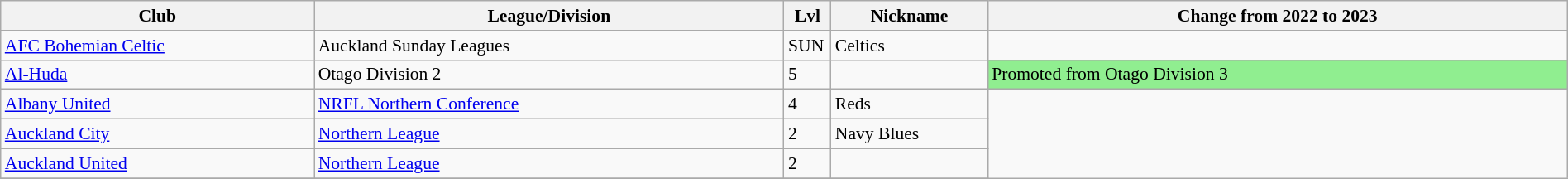<table class="wikitable sortable" width=100% style="font-size:90%">
<tr>
<th width=20%>Club</th>
<th width=30%>League/Division</th>
<th width=3%>Lvl</th>
<th width=10%>Nickname</th>
<th width=37%>Change from 2022 to 2023</th>
</tr>
<tr>
<td><a href='#'>AFC Bohemian Celtic</a></td>
<td>Auckland Sunday Leagues</td>
<td>SUN</td>
<td>Celtics</td>
</tr>
<tr>
<td><a href='#'>Al-Huda</a></td>
<td>Otago Division 2</td>
<td>5</td>
<td></td>
<td style="background:lightgreen">Promoted from Otago Division 3</td>
</tr>
<tr>
<td><a href='#'>Albany United</a></td>
<td><a href='#'>NRFL Northern Conference</a></td>
<td>4</td>
<td>Reds</td>
</tr>
<tr>
<td><a href='#'>Auckland City</a></td>
<td><a href='#'>Northern League</a></td>
<td>2</td>
<td>Navy Blues</td>
</tr>
<tr>
<td><a href='#'>Auckland United</a></td>
<td><a href='#'>Northern League</a></td>
<td>2</td>
<td></td>
</tr>
<tr>
</tr>
</table>
